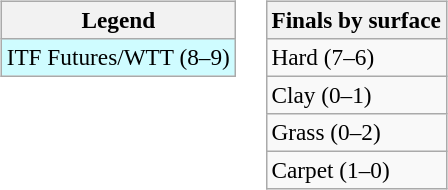<table>
<tr valign=top>
<td><br><table class=wikitable style=font-size:97%>
<tr>
<th>Legend</th>
</tr>
<tr bgcolor=cffcff>
<td>ITF Futures/WTT (8–9)</td>
</tr>
</table>
</td>
<td><br><table class=wikitable style=font-size:97%>
<tr>
<th>Finals by surface</th>
</tr>
<tr>
<td>Hard (7–6)</td>
</tr>
<tr>
<td>Clay (0–1)</td>
</tr>
<tr>
<td>Grass (0–2)</td>
</tr>
<tr>
<td>Carpet (1–0)</td>
</tr>
</table>
</td>
</tr>
</table>
